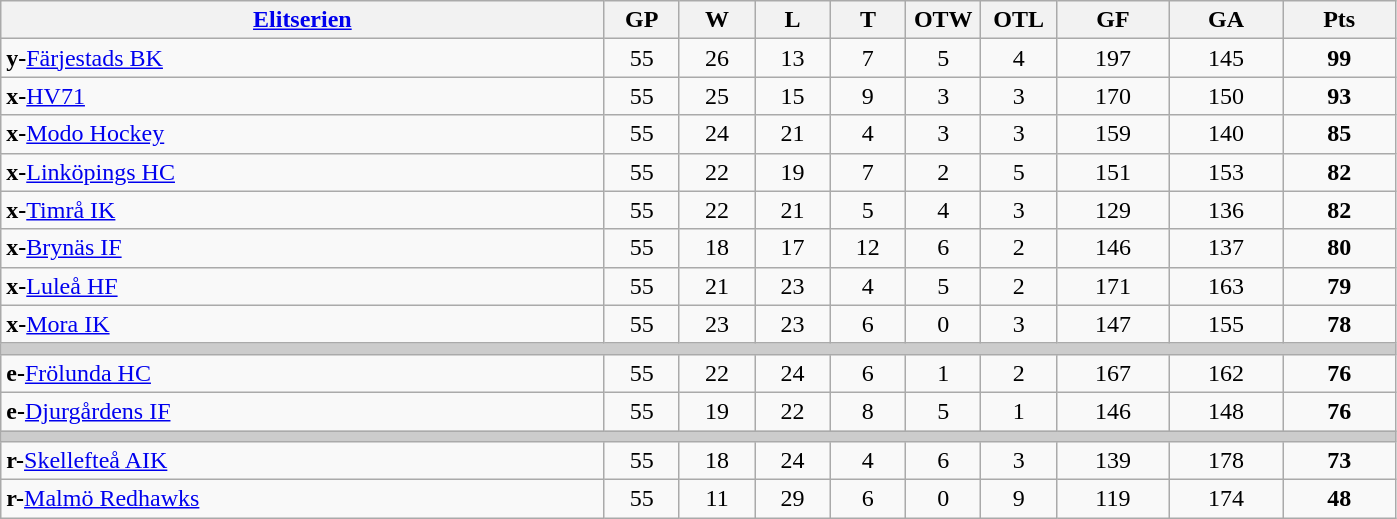<table class="wikitable">
<tr>
<th width="40%"><a href='#'>Elitserien</a></th>
<th width="5%">GP</th>
<th width="5%">W</th>
<th width="5%">L</th>
<th width="5%">T</th>
<th width="5%">OTW</th>
<th width="5%">OTL</th>
<th width="7.5%">GF</th>
<th width="7.5%">GA</th>
<th width="7.5%">Pts</th>
</tr>
<tr align=center>
<td align=left><strong>y-</strong><a href='#'>Färjestads BK</a></td>
<td>55</td>
<td>26</td>
<td>13</td>
<td>7</td>
<td>5</td>
<td>4</td>
<td>197</td>
<td>145</td>
<td><strong>99</strong></td>
</tr>
<tr align=center>
<td align=left><strong>x-</strong><a href='#'>HV71</a></td>
<td>55</td>
<td>25</td>
<td>15</td>
<td>9</td>
<td>3</td>
<td>3</td>
<td>170</td>
<td>150</td>
<td><strong>93</strong></td>
</tr>
<tr align=center>
<td align=left><strong>x-</strong><a href='#'>Modo Hockey</a></td>
<td>55</td>
<td>24</td>
<td>21</td>
<td>4</td>
<td>3</td>
<td>3</td>
<td>159</td>
<td>140</td>
<td><strong>85</strong></td>
</tr>
<tr align=center>
<td align=left><strong>x-</strong><a href='#'>Linköpings HC</a></td>
<td>55</td>
<td>22</td>
<td>19</td>
<td>7</td>
<td>2</td>
<td>5</td>
<td>151</td>
<td>153</td>
<td><strong>82</strong></td>
</tr>
<tr align=center>
<td align=left><strong>x-</strong><a href='#'>Timrå IK</a></td>
<td>55</td>
<td>22</td>
<td>21</td>
<td>5</td>
<td>4</td>
<td>3</td>
<td>129</td>
<td>136</td>
<td><strong>82</strong></td>
</tr>
<tr align=center>
<td align=left><strong>x-</strong><a href='#'>Brynäs IF</a></td>
<td>55</td>
<td>18</td>
<td>17</td>
<td>12</td>
<td>6</td>
<td>2</td>
<td>146</td>
<td>137</td>
<td><strong>80</strong></td>
</tr>
<tr align=center>
<td align=left><strong>x-</strong><a href='#'>Luleå HF</a></td>
<td>55</td>
<td>21</td>
<td>23</td>
<td>4</td>
<td>5</td>
<td>2</td>
<td>171</td>
<td>163</td>
<td><strong>79</strong></td>
</tr>
<tr align=center>
<td align=left><strong>x-</strong><a href='#'>Mora IK</a></td>
<td>55</td>
<td>23</td>
<td>23</td>
<td>6</td>
<td>0</td>
<td>3</td>
<td>147</td>
<td>155</td>
<td><strong>78</strong></td>
</tr>
<tr bgcolor="#cccccc">
<td colspan=10></td>
</tr>
<tr align=center>
<td align=left><strong>e-</strong><a href='#'>Frölunda HC</a></td>
<td>55</td>
<td>22</td>
<td>24</td>
<td>6</td>
<td>1</td>
<td>2</td>
<td>167</td>
<td>162</td>
<td><strong>76</strong></td>
</tr>
<tr align=center>
<td align=left><strong>e-</strong><a href='#'>Djurgårdens IF</a></td>
<td>55</td>
<td>19</td>
<td>22</td>
<td>8</td>
<td>5</td>
<td>1</td>
<td>146</td>
<td>148</td>
<td><strong>76</strong></td>
</tr>
<tr bgcolor="#cccccc">
<td colspan=10></td>
</tr>
<tr align=center>
<td align=left><strong>r-</strong><a href='#'>Skellefteå AIK</a></td>
<td>55</td>
<td>18</td>
<td>24</td>
<td>4</td>
<td>6</td>
<td>3</td>
<td>139</td>
<td>178</td>
<td><strong>73</strong></td>
</tr>
<tr align=center>
<td align=left><strong>r-</strong><a href='#'>Malmö Redhawks</a></td>
<td>55</td>
<td>11</td>
<td>29</td>
<td>6</td>
<td>0</td>
<td>9</td>
<td>119</td>
<td>174</td>
<td><strong>48</strong></td>
</tr>
</table>
